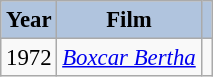<table class="wikitable" style="font-size:95%;">
<tr>
<th style="background:#B0C4DE;">Year</th>
<th style="background:#B0C4DE;">Film</th>
<th style="background:#B0C4DE;"></th>
</tr>
<tr>
<td>1972</td>
<td><em><a href='#'>Boxcar Bertha</a></em></td>
<td></td>
</tr>
</table>
